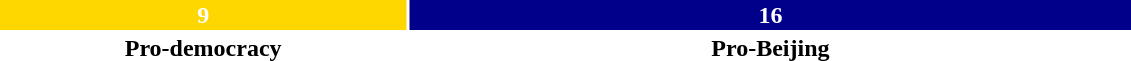<table style="width:60%; text-align:center;">
<tr style="color:white;">
<td style="background:gold; width:36%;"><strong>9</strong></td>
<td style="background:darkblue; width:64%;"><strong>16</strong></td>
</tr>
<tr>
<td><span><strong>Pro-democracy</strong></span></td>
<td><span><strong>Pro-Beijing</strong></span></td>
</tr>
</table>
